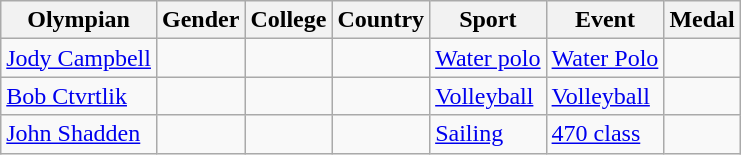<table class="wikitable">
<tr>
<th>Olympian</th>
<th>Gender</th>
<th>College</th>
<th>Country</th>
<th>Sport</th>
<th>Event</th>
<th>Medal</th>
</tr>
<tr>
<td><a href='#'>Jody Campbell</a></td>
<td></td>
<td></td>
<td></td>
<td><a href='#'>Water polo</a></td>
<td><a href='#'>Water Polo</a></td>
<td></td>
</tr>
<tr>
<td><a href='#'>Bob Ctvrtlik</a></td>
<td></td>
<td></td>
<td></td>
<td><a href='#'>Volleyball</a></td>
<td><a href='#'>Volleyball</a></td>
<td></td>
</tr>
<tr>
<td><a href='#'>John Shadden</a></td>
<td></td>
<td></td>
<td></td>
<td><a href='#'>Sailing</a></td>
<td><a href='#'>470 class</a></td>
<td></td>
</tr>
</table>
